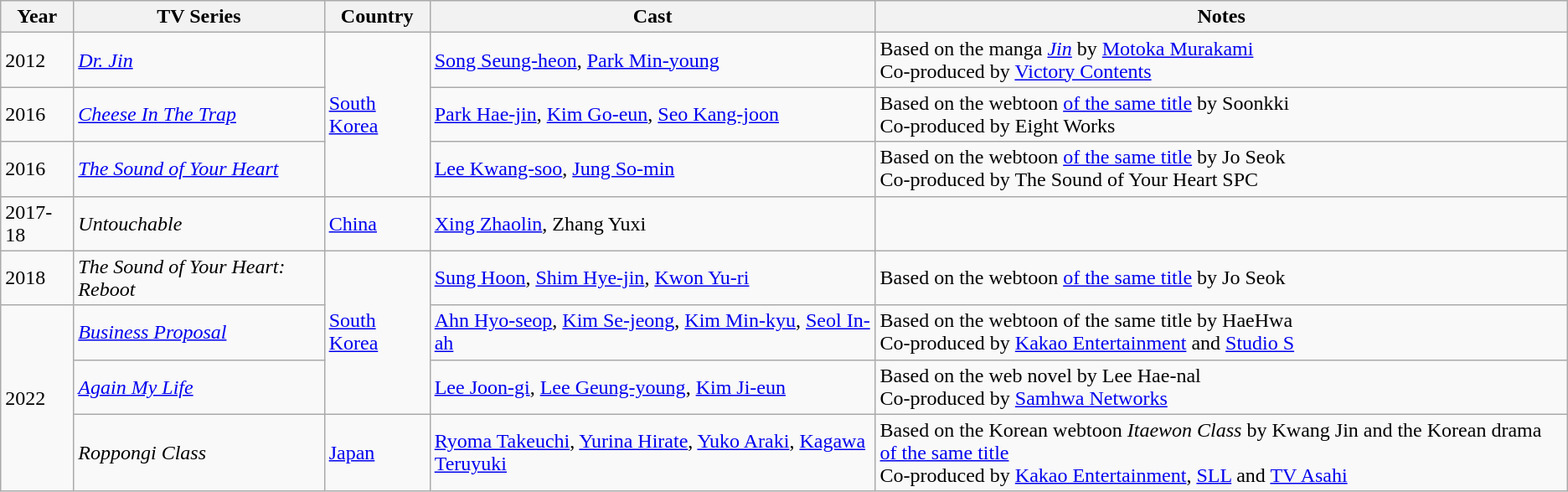<table class="wikitable">
<tr>
<th>Year</th>
<th>TV Series</th>
<th>Country</th>
<th>Cast</th>
<th>Notes</th>
</tr>
<tr>
<td>2012</td>
<td><em><a href='#'>Dr. Jin</a></em></td>
<td rowspan="3"><a href='#'>South Korea</a></td>
<td><a href='#'>Song Seung-heon</a>, <a href='#'>Park Min-young</a></td>
<td>Based on the manga <em><a href='#'>Jin</a></em> by <a href='#'>Motoka Murakami</a><br>Co-produced by <a href='#'>Victory Contents</a></td>
</tr>
<tr>
<td>2016</td>
<td><em><a href='#'>Cheese In The Trap</a></em></td>
<td><a href='#'>Park Hae-jin</a>, <a href='#'>Kim Go-eun</a>, <a href='#'>Seo Kang-joon</a></td>
<td>Based on the webtoon <a href='#'>of the same title</a> by Soonkki<br>Co-produced by Eight Works</td>
</tr>
<tr>
<td>2016</td>
<td><em><a href='#'>The Sound of Your Heart</a></em></td>
<td><a href='#'>Lee Kwang-soo</a>, <a href='#'>Jung So-min</a></td>
<td>Based on the webtoon <a href='#'>of the same title</a> by Jo Seok<br>Co-produced by The Sound of Your Heart SPC</td>
</tr>
<tr>
<td>2017-18</td>
<td><em>Untouchable</em></td>
<td><a href='#'>China</a></td>
<td><a href='#'>Xing Zhaolin</a>, Zhang Yuxi</td>
<td></td>
</tr>
<tr>
<td>2018</td>
<td><em>The Sound of Your Heart: Reboot</em> </td>
<td rowspan="3"><a href='#'>South Korea</a></td>
<td><a href='#'>Sung Hoon</a>, <a href='#'>Shim Hye-jin</a>, <a href='#'>Kwon Yu-ri</a></td>
<td>Based on the webtoon <a href='#'>of the same title</a> by Jo Seok</td>
</tr>
<tr>
<td rowspan="3">2022</td>
<td><em><a href='#'>Business Proposal</a></em></td>
<td><a href='#'>Ahn Hyo-seop</a>, <a href='#'>Kim Se-jeong</a>, <a href='#'>Kim Min-kyu</a>, <a href='#'>Seol In-ah</a></td>
<td>Based on the webtoon of the same title by HaeHwa<br>Co-produced by <a href='#'>Kakao Entertainment</a> and <a href='#'>Studio S</a></td>
</tr>
<tr>
<td><em><a href='#'>Again My Life</a></em></td>
<td><a href='#'>Lee Joon-gi</a>, <a href='#'>Lee Geung-young</a>, <a href='#'>Kim Ji-eun</a></td>
<td>Based on the web novel by Lee Hae-nal<br>Co-produced by <a href='#'>Samhwa Networks</a></td>
</tr>
<tr>
<td><em>Roppongi Class</em></td>
<td><a href='#'>Japan</a></td>
<td><a href='#'>Ryoma Takeuchi</a>, <a href='#'>Yurina Hirate</a>, <a href='#'>Yuko Araki</a>, <a href='#'>Kagawa Teruyuki</a></td>
<td>Based on the Korean webtoon <em>Itaewon Class</em> by Kwang Jin and the Korean drama <a href='#'>of the same title</a><br>Co-produced by <a href='#'>Kakao Entertainment</a>, <a href='#'>SLL</a> and <a href='#'>TV Asahi</a></td>
</tr>
</table>
